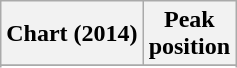<table class="wikitable sortable plainrowheaders" style="text-align:center;">
<tr>
<th scope="col">Chart (2014)</th>
<th scope="col">Peak<br>position</th>
</tr>
<tr>
</tr>
<tr>
</tr>
<tr>
</tr>
</table>
